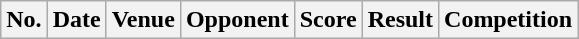<table class="wikitable sortable">
<tr>
<th>No.</th>
<th>Date</th>
<th>Venue</th>
<th>Opponent</th>
<th>Score</th>
<th>Result</th>
<th>Competition<br>


































</th>
</tr>
</table>
